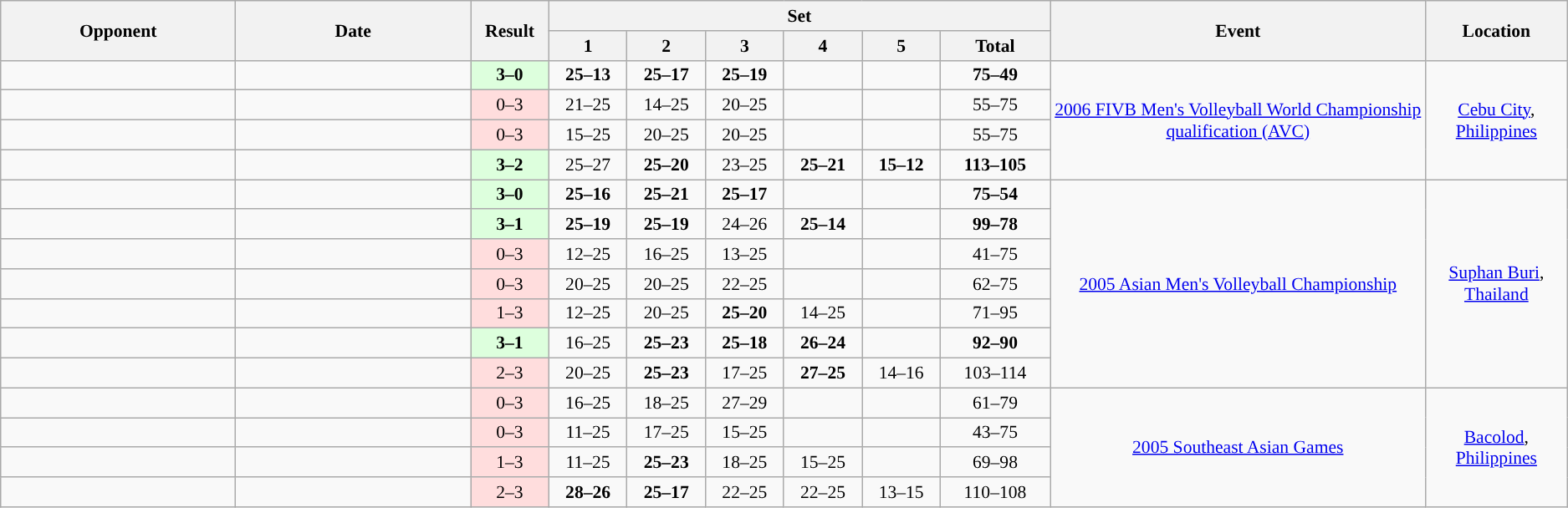<table class="wikitable" style="font-size: 90%">
<tr>
<th rowspan=2 width=15%>Opponent</th>
<th rowspan=2 width=15%>Date</th>
<th rowspan=2 width=5%>Result</th>
<th colspan=6>Set</th>
<th rowspan=2 width=24%>Event</th>
<th rowspan=2 width=16%>Location</th>
</tr>
<tr>
<th width=5%>1</th>
<th width=5%>2</th>
<th width=5%>3</th>
<th width=5%>4</th>
<th width=5%>5</th>
<th width=7%>Total</th>
</tr>
<tr style="text-align:center;">
<td style="text-align:left;"></td>
<td></td>
<td style="background:#ddffdd;"><strong>3–0</strong></td>
<td><strong>25–13</strong></td>
<td><strong>25–17</strong></td>
<td><strong>25–19</strong></td>
<td></td>
<td></td>
<td><strong>75–49</strong></td>
<td rowspan=4><a href='#'>2006 FIVB Men's Volleyball World Championship qualification (AVC)</a></td>
<td rowspan=4><a href='#'>Cebu City</a>, <a href='#'>Philippines</a></td>
</tr>
<tr style="text-align:center;">
<td style="text-align:left;"></td>
<td></td>
<td style="background:#ffdddd;">0–3</td>
<td>21–25</td>
<td>14–25</td>
<td>20–25</td>
<td></td>
<td></td>
<td>55–75</td>
</tr>
<tr style="text-align:center;">
<td style="text-align:left;"></td>
<td></td>
<td style="background:#ffdddd;">0–3</td>
<td>15–25</td>
<td>20–25</td>
<td>20–25</td>
<td></td>
<td></td>
<td>55–75</td>
</tr>
<tr style="text-align:center;">
<td style="text-align:left;"></td>
<td></td>
<td style="background:#ddffdd;"><strong>3–2</strong></td>
<td>25–27</td>
<td><strong>25–20</strong></td>
<td>23–25</td>
<td><strong>25–21</strong></td>
<td><strong>15–12</strong></td>
<td><strong>113–105</strong></td>
</tr>
<tr style="text-align:center;">
<td style="text-align:left;"></td>
<td></td>
<td style="background:#ddffdd;"><strong>3–0</strong></td>
<td><strong>25–16</strong></td>
<td><strong>25–21</strong></td>
<td><strong>25–17</strong></td>
<td></td>
<td></td>
<td><strong>75–54</strong></td>
<td rowspan=7><a href='#'>2005 Asian Men's Volleyball Championship</a></td>
<td rowspan=7><a href='#'>Suphan Buri</a>, <a href='#'>Thailand</a></td>
</tr>
<tr style="text-align:center;">
<td style="text-align:left;"></td>
<td></td>
<td style="background:#ddffdd;"><strong>3–1</strong></td>
<td><strong>25–19</strong></td>
<td><strong>25–19</strong></td>
<td>24–26</td>
<td><strong>25–14</strong></td>
<td></td>
<td><strong>99–78</strong></td>
</tr>
<tr style="text-align:center;">
<td style="text-align:left;"></td>
<td></td>
<td style="background:#ffdddd;">0–3</td>
<td>12–25</td>
<td>16–25</td>
<td>13–25</td>
<td></td>
<td></td>
<td>41–75</td>
</tr>
<tr style="text-align:center;">
<td style="text-align:left;"></td>
<td></td>
<td style="background:#ffdddd;">0–3</td>
<td>20–25</td>
<td>20–25</td>
<td>22–25</td>
<td></td>
<td></td>
<td>62–75</td>
</tr>
<tr style="text-align:center;">
<td style="text-align:left;"></td>
<td></td>
<td style="background:#ffdddd;">1–3</td>
<td>12–25</td>
<td>20–25</td>
<td><strong>25–20</strong></td>
<td>14–25</td>
<td></td>
<td>71–95</td>
</tr>
<tr style="text-align:center;">
<td style="text-align:left;"></td>
<td></td>
<td style="background:#ddffdd;"><strong>3–1</strong></td>
<td>16–25</td>
<td><strong>25–23</strong></td>
<td><strong>25–18</strong></td>
<td><strong>26–24</strong></td>
<td></td>
<td><strong>92–90</strong></td>
</tr>
<tr style="text-align:center;">
<td style="text-align:left;"></td>
<td></td>
<td style="background:#ffdddd;">2–3</td>
<td>20–25</td>
<td><strong>25–23</strong></td>
<td>17–25</td>
<td><strong>27–25</strong></td>
<td>14–16</td>
<td>103–114</td>
</tr>
<tr style="text-align:center;">
<td style="text-align:left;"></td>
<td></td>
<td style="background:#ffdddd;">0–3</td>
<td>16–25</td>
<td>18–25</td>
<td>27–29</td>
<td></td>
<td></td>
<td>61–79</td>
<td rowspan=4><a href='#'>2005 Southeast Asian Games</a></td>
<td rowspan=4><a href='#'>Bacolod</a>, <a href='#'>Philippines</a></td>
</tr>
<tr style="text-align:center;">
<td style="text-align:left;"></td>
<td></td>
<td style="background:#ffdddd;">0–3</td>
<td>11–25</td>
<td>17–25</td>
<td>15–25</td>
<td></td>
<td></td>
<td>43–75</td>
</tr>
<tr style="text-align:center;">
<td style="text-align:left;"></td>
<td></td>
<td style="background:#ffdddd;">1–3</td>
<td>11–25</td>
<td><strong>25–23</strong></td>
<td>18–25</td>
<td>15–25</td>
<td></td>
<td>69–98</td>
</tr>
<tr style="text-align:center;">
<td style="text-align:left;"></td>
<td></td>
<td style="background:#ffdddd;">2–3</td>
<td><strong>28–26</strong></td>
<td><strong>25–17</strong></td>
<td>22–25</td>
<td>22–25</td>
<td>13–15</td>
<td>110–108</td>
</tr>
</table>
